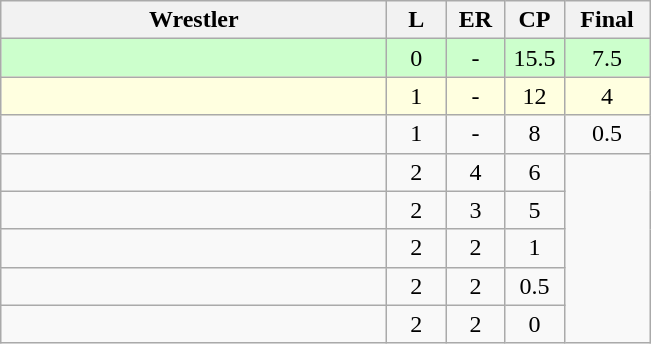<table class="wikitable" style="text-align: center;" |>
<tr>
<th width="250">Wrestler</th>
<th width="32">L</th>
<th width="32">ER</th>
<th width="32">CP</th>
<th width="50">Final</th>
</tr>
<tr bgcolor="ccffcc">
<td style="text-align:left;"></td>
<td>0</td>
<td>-</td>
<td>15.5</td>
<td>7.5</td>
</tr>
<tr bgcolor="lightyellow">
<td style="text-align:left;"></td>
<td>1</td>
<td>-</td>
<td>12</td>
<td>4</td>
</tr>
<tr>
<td style="text-align:left;"></td>
<td>1</td>
<td>-</td>
<td>8</td>
<td>0.5</td>
</tr>
<tr>
<td style="text-align:left;"></td>
<td>2</td>
<td>4</td>
<td>6</td>
</tr>
<tr>
<td style="text-align:left;"></td>
<td>2</td>
<td>3</td>
<td>5</td>
</tr>
<tr>
<td style="text-align:left;"></td>
<td>2</td>
<td>2</td>
<td>1</td>
</tr>
<tr>
<td style="text-align:left;"></td>
<td>2</td>
<td>2</td>
<td>0.5</td>
</tr>
<tr>
<td style="text-align:left;"></td>
<td>2</td>
<td>2</td>
<td>0</td>
</tr>
</table>
